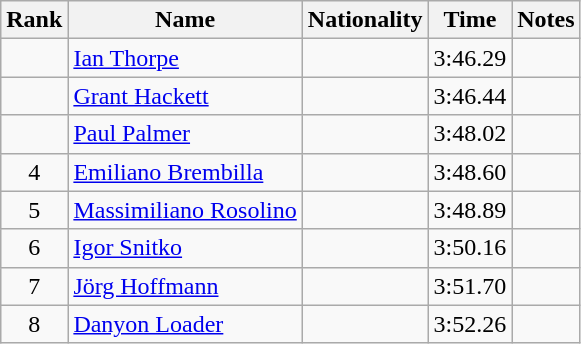<table class="wikitable sortable" style="text-align:center">
<tr>
<th>Rank</th>
<th>Name</th>
<th>Nationality</th>
<th>Time</th>
<th>Notes</th>
</tr>
<tr>
<td></td>
<td align=left><a href='#'>Ian Thorpe</a></td>
<td align=left></td>
<td>3:46.29</td>
<td></td>
</tr>
<tr>
<td></td>
<td align=left><a href='#'>Grant Hackett</a></td>
<td align=left></td>
<td>3:46.44</td>
<td></td>
</tr>
<tr>
<td></td>
<td align=left><a href='#'>Paul Palmer</a></td>
<td align=left></td>
<td>3:48.02</td>
<td></td>
</tr>
<tr>
<td>4</td>
<td align=left><a href='#'>Emiliano Brembilla</a></td>
<td align=left></td>
<td>3:48.60</td>
<td></td>
</tr>
<tr>
<td>5</td>
<td align=left><a href='#'>Massimiliano Rosolino</a></td>
<td align=left></td>
<td>3:48.89</td>
<td></td>
</tr>
<tr>
<td>6</td>
<td align=left><a href='#'>Igor Snitko</a></td>
<td align=left></td>
<td>3:50.16</td>
<td></td>
</tr>
<tr>
<td>7</td>
<td align=left><a href='#'>Jörg Hoffmann</a></td>
<td align=left></td>
<td>3:51.70</td>
<td></td>
</tr>
<tr>
<td>8</td>
<td align=left><a href='#'>Danyon Loader</a></td>
<td align=left></td>
<td>3:52.26</td>
<td></td>
</tr>
</table>
